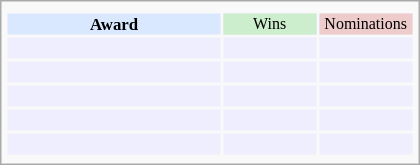<table class="infobox" style="width: 25em; text-align: left; font-size: 70%; vertical-align: middle;">
<tr p>
<td colspan="3" style="text-align:center;"></td>
</tr>
<tr bgcolor=#D9E8FF style="text-align:center;">
<th style="vertical-align: middle;">Award</th>
<td style="background:#cceecc; font-size:8pt;" width="60px">Wins</td>
<td style="background:#eecccc; font-size:8pt;" width="60px">Nominations</td>
</tr>
<tr bgcolor=#eeeeff>
<td align="center"><br></td>
<td></td>
<td></td>
</tr>
<tr bgcolor=#eeeeff>
<td align="center"><br></td>
<td></td>
<td></td>
</tr>
<tr bgcolor=#eeeeff>
<td align="center"><br></td>
<td></td>
<td></td>
</tr>
<tr bgcolor=#eeeeff>
<td align="center"><br></td>
<td></td>
<td></td>
</tr>
<tr bgcolor=#eeeeff>
<td align="center"><br></td>
<td></td>
<td></td>
</tr>
<tr>
</tr>
</table>
